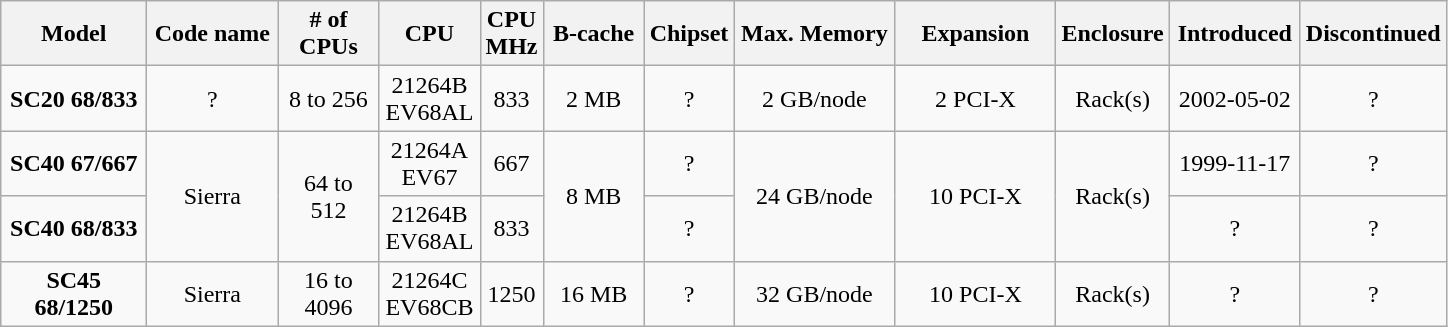<table class="wikitable" style="text-align: center;">
<tr>
<th style="width:90px;">Model</th>
<th style="width:80px;">Code name</th>
<th style="width:60px;"># of <br> CPUs</th>
<th style="width:60px;">CPU</th>
<th style="width:30px;">CPU <br> MHz</th>
<th style="width:60px;">B-cache</th>
<th style="width:50px;">Chipset</th>
<th style="width:100px;">Max. Memory</th>
<th style="width:100px;">Expansion</th>
<th style="width:50px;">Enclosure</th>
<th style="width:80px;">Introduced</th>
<th style="width:80px;">Discontinued</th>
</tr>
<tr>
<td><strong>SC20 68/833</strong></td>
<td>?</td>
<td>8 to 256</td>
<td>21264B <br> EV68AL</td>
<td>833</td>
<td>2 MB</td>
<td>?</td>
<td>2 GB/node</td>
<td>2 PCI-X</td>
<td>Rack(s)</td>
<td>2002-05-02</td>
<td>?</td>
</tr>
<tr>
<td><strong>SC40 67/667</strong></td>
<td rowspan="2">Sierra</td>
<td rowspan="2">64 to 512</td>
<td>21264A <br> EV67</td>
<td>667</td>
<td rowspan="2">8 MB</td>
<td>?</td>
<td rowspan="2">24 GB/node</td>
<td rowspan="2">10 PCI-X</td>
<td rowspan="2">Rack(s)</td>
<td>1999-11-17</td>
<td>?</td>
</tr>
<tr>
<td><strong>SC40 68/833</strong></td>
<td>21264B <br> EV68AL</td>
<td>833</td>
<td>?</td>
<td>?</td>
<td>?</td>
</tr>
<tr>
<td><strong>SC45 68/1250</strong></td>
<td>Sierra</td>
<td>16 to 4096</td>
<td>21264C <br> EV68CB</td>
<td>1250</td>
<td>16 MB</td>
<td>?</td>
<td>32 GB/node</td>
<td>10 PCI-X</td>
<td>Rack(s)</td>
<td>?</td>
<td>?</td>
</tr>
</table>
